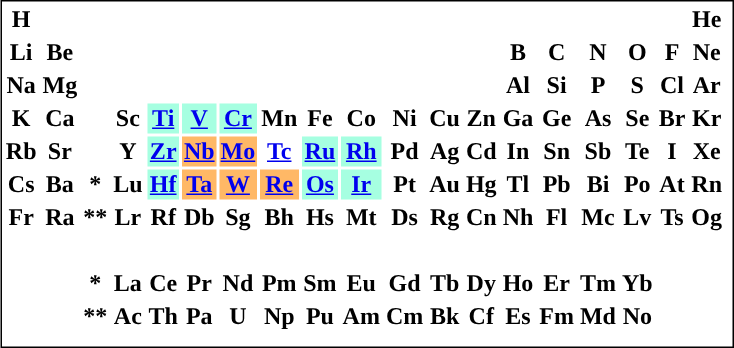<table style="float:right; margin:0 0 0.5em 0.5em; border:1px solid ">
<tr>
<th>H</th>
<th colspan="17"> </th>
<th>He</th>
</tr>
<tr>
<th>Li</th>
<th>Be</th>
<th colspan="11"> </th>
<th>B</th>
<th>C</th>
<th>N</th>
<th>O</th>
<th>F</th>
<th>Ne</th>
</tr>
<tr>
<th>Na</th>
<th>Mg</th>
<th colspan="11"> </th>
<th>Al</th>
<th>Si</th>
<th>P</th>
<th>S</th>
<th>Cl</th>
<th>Ar</th>
</tr>
<tr>
<th>K</th>
<th>Ca</th>
<th></th>
<th>Sc</th>
<th style="background-color:#A6FFE1;"><a href='#'>Ti</a></th>
<th style="background-color:#A6FFE1;"><a href='#'>V</a></th>
<th style="background-color:#A6FFE1;"><a href='#'>Cr</a></th>
<th>Mn</th>
<th>Fe</th>
<th>Co</th>
<th>Ni</th>
<th>Cu</th>
<th>Zn</th>
<th>Ga</th>
<th>Ge</th>
<th>As</th>
<th>Se</th>
<th>Br</th>
<th>Kr</th>
</tr>
<tr>
<th>Rb</th>
<th>Sr</th>
<th></th>
<th>Y</th>
<th style="background-color:#A6FFE1;"><a href='#'>Zr</a></th>
<th style="background-color:#FFB866;"><a href='#'>Nb</a></th>
<th style="background-color:#FFB866;"><a href='#'>Mo</a></th>
<th><a href='#'>Tc</a></th>
<th style="background-color:#A6FFE1;"><a href='#'>Ru</a></th>
<th style="background-color:#A6FFE1;"><a href='#'>Rh</a></th>
<th>Pd</th>
<th>Ag</th>
<th>Cd</th>
<th>In</th>
<th>Sn</th>
<th>Sb</th>
<th>Te</th>
<th>I</th>
<th>Xe</th>
</tr>
<tr>
<th>Cs</th>
<th>Ba</th>
<th>*</th>
<th>Lu</th>
<th style="background-color:#A6FFE1;"><a href='#'>Hf</a></th>
<th style="background-color:#FFB866;"><a href='#'>Ta</a></th>
<th style="background-color:#FFB866;"><a href='#'>W</a></th>
<th style="background-color:#FFB866;"><a href='#'>Re</a></th>
<th style="background-color:#A6FFE1;"><a href='#'>Os</a></th>
<th style="background-color:#A6FFE1;"><a href='#'>Ir</a></th>
<th>Pt</th>
<th>Au</th>
<th>Hg</th>
<th>Tl</th>
<th>Pb</th>
<th>Bi</th>
<th>Po</th>
<th>At</th>
<th>Rn</th>
</tr>
<tr>
<th>Fr</th>
<th>Ra</th>
<th>**</th>
<th>Lr</th>
<th>Rf</th>
<th>Db</th>
<th>Sg</th>
<th>Bh</th>
<th>Hs</th>
<th>Mt</th>
<th>Ds</th>
<th>Rg</th>
<th>Cn</th>
<th>Nh</th>
<th>Fl</th>
<th>Mc</th>
<th>Lv</th>
<th>Ts</th>
<th>Og</th>
<th></th>
</tr>
<tr>
<td colspan="19" style="line-height:110%;"> </td>
</tr>
<tr>
<th colspan="2"> </th>
<th>*</th>
<th>La</th>
<th>Ce</th>
<th>Pr</th>
<th>Nd</th>
<th>Pm</th>
<th>Sm</th>
<th>Eu</th>
<th>Gd</th>
<th>Tb</th>
<th>Dy</th>
<th>Ho</th>
<th>Er</th>
<th>Tm</th>
<th>Yb</th>
<th></th>
<th></th>
</tr>
<tr>
<th colspan="2"> </th>
<th>**</th>
<th>Ac</th>
<th>Th</th>
<th>Pa</th>
<th>U</th>
<th>Np</th>
<th>Pu</th>
<th>Am</th>
<th>Cm</th>
<th>Bk</th>
<th>Cf</th>
<th>Es</th>
<th>Fm</th>
<th>Md</th>
<th>No</th>
<th></th>
<th></th>
</tr>
<tr>
<td colspan=19 style="text-align:left;"></td>
</tr>
<tr>
<td colspan=19 style="text-align:left;"></td>
</tr>
</table>
